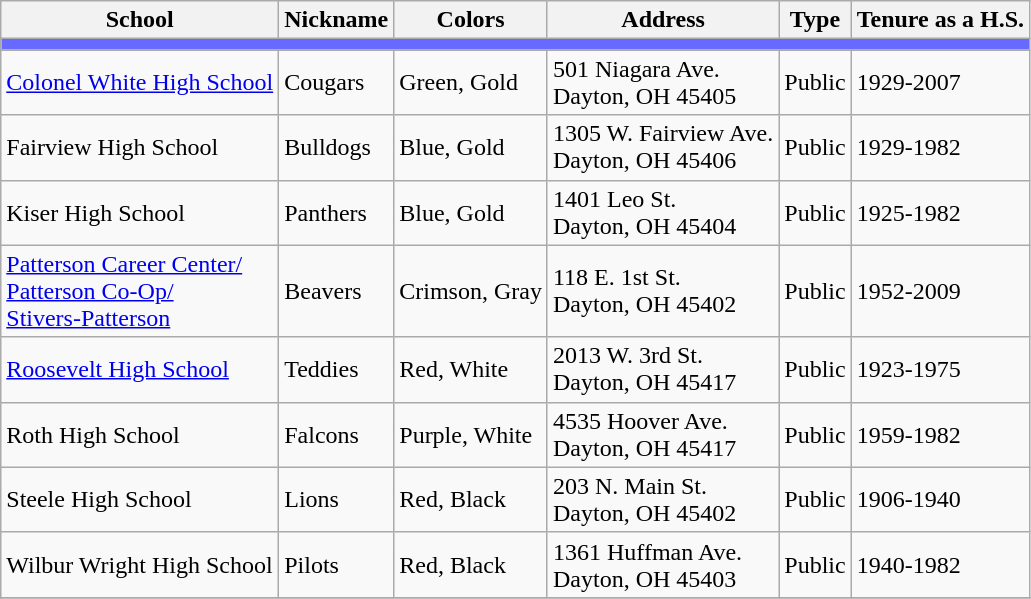<table class="wikitable sortable">
<tr>
<th>School</th>
<th>Nickname</th>
<th>Colors</th>
<th>Address</th>
<th>Type</th>
<th>Tenure as a H.S.</th>
</tr>
<tr>
<th colspan="7" style="background:#676AFE;"></th>
</tr>
<tr>
<td><a href='#'>Colonel White High School</a></td>
<td>Cougars</td>
<td>Green, Gold<br>  </td>
<td>501 Niagara Ave.<br>Dayton, OH 45405</td>
<td>Public</td>
<td>1929-2007</td>
</tr>
<tr>
<td>Fairview High School</td>
<td>Bulldogs</td>
<td>Blue, Gold<br> </td>
<td>1305 W. Fairview Ave.<br>Dayton, OH 45406</td>
<td>Public</td>
<td>1929-1982</td>
</tr>
<tr>
<td>Kiser High School</td>
<td>Panthers</td>
<td>Blue, Gold<br> </td>
<td>1401 Leo St.<br>Dayton, OH 45404</td>
<td>Public</td>
<td>1925-1982</td>
</tr>
<tr>
<td><a href='#'>Patterson Career Center/<br>Patterson Co-Op/<br>Stivers-Patterson</a></td>
<td>Beavers</td>
<td>Crimson, Gray<br> </td>
<td>118 E. 1st St.<br>Dayton, OH 45402</td>
<td>Public</td>
<td>1952-2009</td>
</tr>
<tr>
<td><a href='#'>Roosevelt High School</a></td>
<td>Teddies</td>
<td>Red, White<br> </td>
<td>2013 W. 3rd St.<br>Dayton, OH 45417</td>
<td>Public</td>
<td>1923-1975</td>
</tr>
<tr>
<td>Roth High School</td>
<td>Falcons</td>
<td>Purple, White<br> </td>
<td>4535 Hoover Ave.<br>Dayton, OH 45417</td>
<td>Public</td>
<td>1959-1982</td>
</tr>
<tr>
<td>Steele High School</td>
<td>Lions</td>
<td>Red, Black<br>  </td>
<td>203 N. Main St.<br>Dayton, OH 45402</td>
<td>Public</td>
<td>1906-1940</td>
</tr>
<tr>
<td>Wilbur Wright High School</td>
<td>Pilots</td>
<td>Red, Black<br> </td>
<td>1361 Huffman Ave.<br>Dayton, OH 45403</td>
<td>Public</td>
<td>1940-1982</td>
</tr>
<tr>
</tr>
</table>
